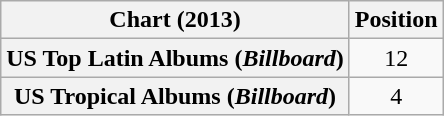<table class="wikitable sortable plainrowheaders" style="text-align:center">
<tr>
<th>Chart (2013)</th>
<th>Position</th>
</tr>
<tr>
<th scope="row">US Top Latin Albums (<em>Billboard</em>)</th>
<td style="text-align:center;">12</td>
</tr>
<tr>
<th scope="row">US Tropical Albums (<em>Billboard</em>)</th>
<td style="text-align:center;">4</td>
</tr>
</table>
